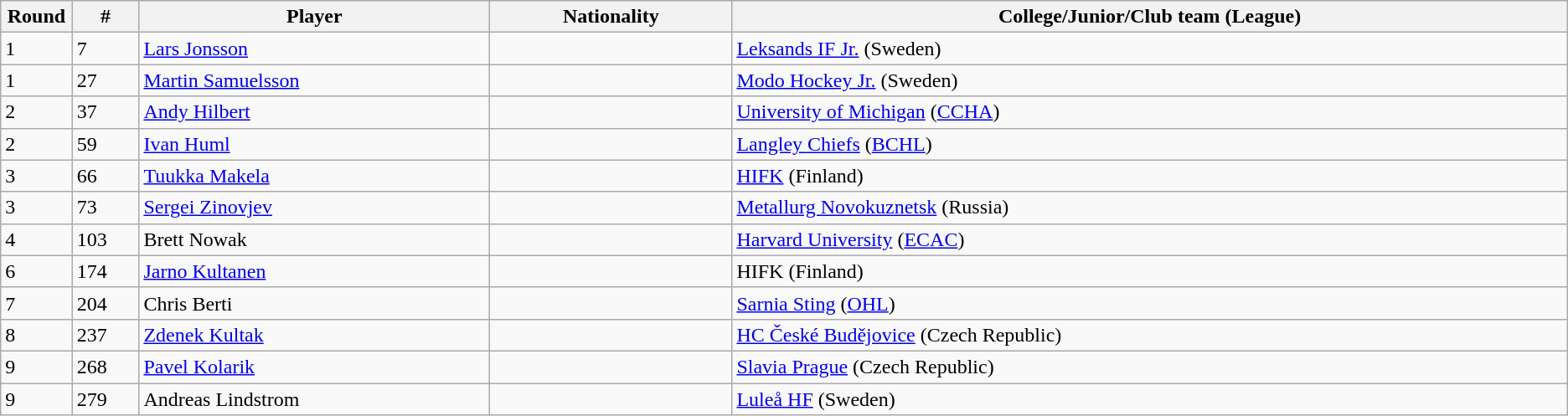<table class="wikitable">
<tr align="center">
<th bgcolor="#DDDDFF" width="4.0%">Round</th>
<th bgcolor="#DDDDFF" width="4.0%">#</th>
<th bgcolor="#DDDDFF" width="21.0%">Player</th>
<th bgcolor="#DDDDFF" width="14.5%">Nationality</th>
<th bgcolor="#DDDDFF" width="50.0%">College/Junior/Club team (League)</th>
</tr>
<tr>
<td>1</td>
<td>7</td>
<td><a href='#'>Lars Jonsson</a></td>
<td></td>
<td><a href='#'>Leksands IF Jr.</a> (Sweden)</td>
</tr>
<tr>
<td>1</td>
<td>27</td>
<td><a href='#'>Martin Samuelsson</a></td>
<td></td>
<td><a href='#'>Modo Hockey Jr.</a> (Sweden)</td>
</tr>
<tr>
<td>2</td>
<td>37</td>
<td><a href='#'>Andy Hilbert</a></td>
<td></td>
<td><a href='#'>University of Michigan</a> (<a href='#'>CCHA</a>)</td>
</tr>
<tr>
<td>2</td>
<td>59</td>
<td><a href='#'>Ivan Huml</a></td>
<td></td>
<td><a href='#'>Langley Chiefs</a> (<a href='#'>BCHL</a>)</td>
</tr>
<tr>
<td>3</td>
<td>66</td>
<td><a href='#'>Tuukka Makela</a></td>
<td></td>
<td><a href='#'>HIFK</a> (Finland)</td>
</tr>
<tr>
<td>3</td>
<td>73</td>
<td><a href='#'>Sergei Zinovjev</a></td>
<td></td>
<td><a href='#'>Metallurg Novokuznetsk</a> (Russia)</td>
</tr>
<tr>
<td>4</td>
<td>103</td>
<td>Brett Nowak</td>
<td></td>
<td><a href='#'>Harvard University</a> (<a href='#'>ECAC</a>)</td>
</tr>
<tr>
<td>6</td>
<td>174</td>
<td><a href='#'>Jarno Kultanen</a></td>
<td></td>
<td>HIFK (Finland)</td>
</tr>
<tr>
<td>7</td>
<td>204</td>
<td>Chris Berti</td>
<td></td>
<td><a href='#'>Sarnia Sting</a> (<a href='#'>OHL</a>)</td>
</tr>
<tr>
<td>8</td>
<td>237</td>
<td><a href='#'>Zdenek Kultak</a></td>
<td></td>
<td><a href='#'>HC České Budějovice</a> (Czech Republic)</td>
</tr>
<tr>
<td>9</td>
<td>268</td>
<td><a href='#'>Pavel Kolarik</a></td>
<td></td>
<td><a href='#'>Slavia Prague</a> (Czech Republic)</td>
</tr>
<tr>
<td>9</td>
<td>279</td>
<td>Andreas Lindstrom</td>
<td></td>
<td><a href='#'>Luleå HF</a> (Sweden)</td>
</tr>
</table>
